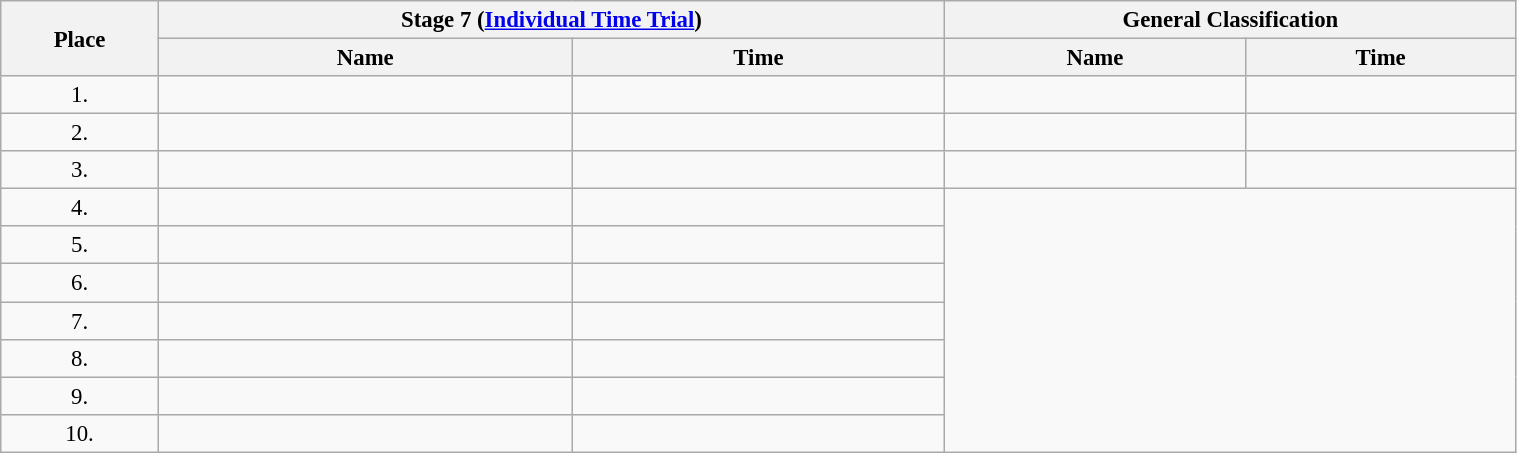<table class=wikitable style="font-size:95%" width="80%">
<tr>
<th rowspan="2">Place</th>
<th colspan="2">Stage 7 (<a href='#'>Individual Time Trial</a>)</th>
<th colspan="2">General Classification</th>
</tr>
<tr>
<th>Name</th>
<th>Time</th>
<th>Name</th>
<th>Time</th>
</tr>
<tr>
<td align="center">1.</td>
<td></td>
<td></td>
<td></td>
<td></td>
</tr>
<tr>
<td align="center">2.</td>
<td></td>
<td></td>
<td></td>
<td></td>
</tr>
<tr>
<td align="center">3.</td>
<td></td>
<td></td>
<td></td>
<td></td>
</tr>
<tr>
<td align="center">4.</td>
<td></td>
<td></td>
</tr>
<tr>
<td align="center">5.</td>
<td></td>
<td></td>
</tr>
<tr>
<td align="center">6.</td>
<td></td>
<td></td>
</tr>
<tr>
<td align="center">7.</td>
<td></td>
<td></td>
</tr>
<tr>
<td align="center">8.</td>
<td></td>
<td></td>
</tr>
<tr>
<td align="center">9.</td>
<td></td>
<td></td>
</tr>
<tr>
<td align="center">10.</td>
<td></td>
<td></td>
</tr>
</table>
